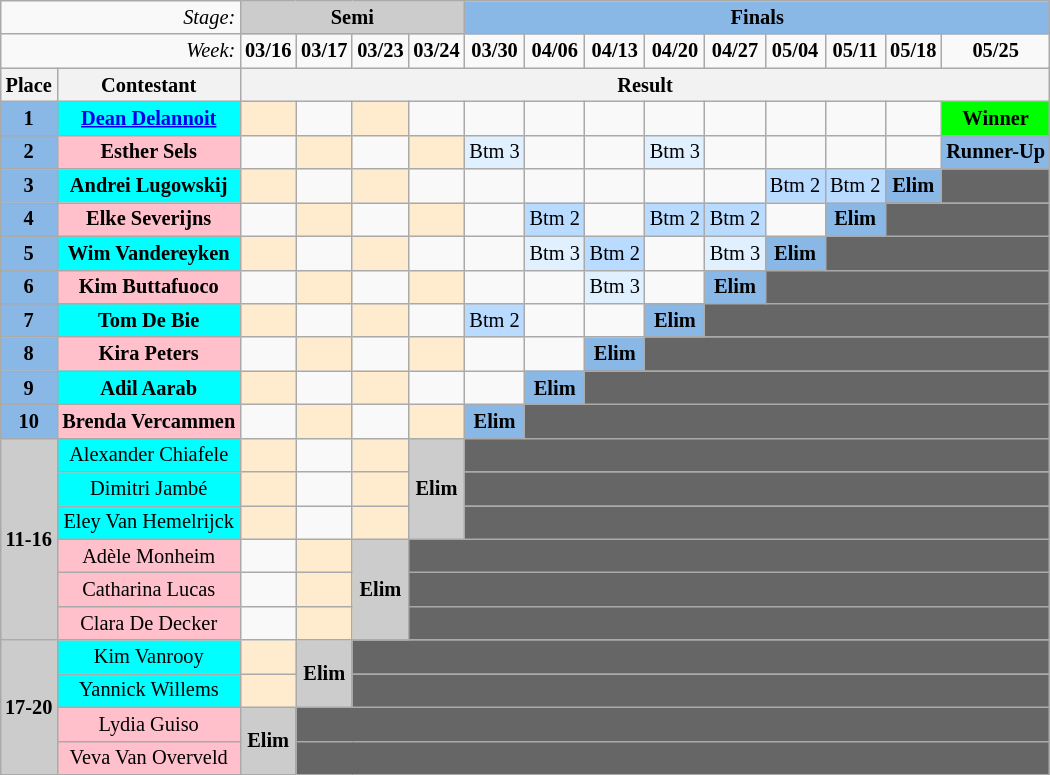<table class="wikitable" style="margin:1em auto; text-align:center; font-size:85%">
<tr>
<td style="text-align:right;" colspan="2"><em>Stage:</em></td>
<td style="background:#ccc;" colspan="4"><strong>Semi</strong></td>
<td style="background:#8ab8e6;" colspan="9"><strong>Finals</strong></td>
</tr>
<tr>
<td style="text-align:right;" colspan="2"><em>Week:</em></td>
<td><strong>03/16</strong></td>
<td><strong>03/17</strong></td>
<td><strong>03/23</strong></td>
<td><strong>03/24</strong></td>
<td><strong>03/30</strong></td>
<td><strong>04/06</strong></td>
<td><strong>04/13</strong></td>
<td><strong>04/20</strong></td>
<td><strong>04/27</strong></td>
<td><strong>05/04</strong></td>
<td><strong>05/11</strong></td>
<td><strong>05/18</strong></td>
<td><strong>05/25</strong></td>
</tr>
<tr>
<th>Place</th>
<th>Contestant</th>
<th style="text-align:center;" colspan="13">Result</th>
</tr>
<tr>
<td style="background:#8ab8e6;"><strong>1</strong></td>
<td style="background:cyan;"><strong><a href='#'>Dean Delannoit</a></strong></td>
<td style="background:#ffebcd;"></td>
<td></td>
<td style="background:#ffebcd;"></td>
<td></td>
<td></td>
<td></td>
<td></td>
<td></td>
<td></td>
<td></td>
<td></td>
<td></td>
<td style="background:Lime; text-align:center;"><strong>Winner</strong></td>
</tr>
<tr>
<td style="background:#8ab8e6;"><strong>2</strong></td>
<td style="background:pink;"><strong>Esther Sels</strong></td>
<td></td>
<td style="background:#ffebcd;"></td>
<td></td>
<td style="background:#ffebcd;"></td>
<td style="background:#e0f0ff;">Btm 3</td>
<td></td>
<td></td>
<td style="background:#e0f0ff;">Btm 3</td>
<td></td>
<td></td>
<td></td>
<td></td>
<td style="background:#8ab8e6;"><strong>Runner-Up</strong></td>
</tr>
<tr>
<td style="background:#8ab8e6;"><strong>3</strong></td>
<td style="background:cyan;"><strong>Andrei Lugowskij</strong></td>
<td style="background:#ffebcd;"></td>
<td></td>
<td style="background:#ffebcd;"></td>
<td></td>
<td></td>
<td></td>
<td></td>
<td></td>
<td></td>
<td style="background:#b8dbff;">Btm 2</td>
<td style="background:#b8dbff;">Btm 2</td>
<td style="background:#8ab8e6;"><strong>Elim</strong></td>
<td style="background:#666;"></td>
</tr>
<tr>
<td style="background:#8ab8e6;"><strong>4</strong></td>
<td style="background:pink;"><strong>Elke Severijns</strong></td>
<td></td>
<td style="background:#ffebcd;"></td>
<td></td>
<td style="background:#ffebcd;"></td>
<td></td>
<td style="background:#b8dbff;">Btm 2</td>
<td></td>
<td style="background:#b8dbff;">Btm 2</td>
<td style="background:#b8dbff;">Btm 2</td>
<td></td>
<td style="background:#8ab8e6;"><strong>Elim</strong></td>
<td colspan="2" style="background:#666;"></td>
</tr>
<tr>
<td style="background:#8ab8e6;"><strong>5</strong></td>
<td style="background:cyan;"><strong>Wim Vandereyken</strong></td>
<td style="background:#ffebcd;"></td>
<td></td>
<td style="background:#ffebcd;"></td>
<td></td>
<td></td>
<td style="background:#e0f0ff;">Btm 3</td>
<td style="background:#b8dbff;">Btm 2</td>
<td></td>
<td style="background:#e0f0ff;">Btm 3</td>
<td style="background:#8ab8e6;"><strong>Elim</strong></td>
<td colspan="3" style="background:#666;"></td>
</tr>
<tr>
<td style="background:#8ab8e6;"><strong>6</strong></td>
<td style="background:pink;"><strong>Kim Buttafuoco</strong></td>
<td></td>
<td style="background:#ffebcd;"></td>
<td></td>
<td style="background:#ffebcd;"></td>
<td></td>
<td></td>
<td style="background:#e0f0ff;">Btm 3</td>
<td></td>
<td style="background:#8ab8e6;"><strong>Elim</strong></td>
<td colspan="4" style="background:#666;"></td>
</tr>
<tr>
<td style="background:#8ab8e6;"><strong>7</strong></td>
<td style="background:cyan;"><strong>Tom De Bie</strong></td>
<td style="background:#ffebcd;"></td>
<td></td>
<td style="background:#ffebcd;"></td>
<td></td>
<td style="background:#b8dbff;">Btm 2</td>
<td></td>
<td></td>
<td style="background:#8ab8e6;"><strong>Elim</strong></td>
<td colspan="5" style="background:#666;"></td>
</tr>
<tr>
<td style="background:#8ab8e6;"><strong>8</strong></td>
<td style="background:pink;"><strong>Kira Peters</strong></td>
<td></td>
<td style="background:#ffebcd;"></td>
<td></td>
<td style="background:#ffebcd;"></td>
<td></td>
<td></td>
<td style="background:#8ab8e6;"><strong>Elim</strong></td>
<td colspan="6" style="background:#666;"></td>
</tr>
<tr>
<td style="background:#8ab8e6;"><strong>9</strong></td>
<td style="background:cyan;"><strong>Adil Aarab</strong></td>
<td style="background:#ffebcd;"></td>
<td></td>
<td style="background:#ffebcd;"></td>
<td></td>
<td></td>
<td style="background:#8ab8e6;"><strong>Elim</strong></td>
<td colspan="7" style="background:#666;"></td>
</tr>
<tr>
<td style="background:#8ab8e6;"><strong>10</strong></td>
<td style="background:pink;"><strong>Brenda Vercammen</strong></td>
<td></td>
<td style="background:#ffebcd;"></td>
<td></td>
<td style="background:#ffebcd;"></td>
<td style="background:#8ab8e6;"><strong>Elim</strong></td>
<td colspan="8" style="background:#666;"></td>
</tr>
<tr>
<td rowspan="6" style="background:#ccc;"><strong>11-16</strong></td>
<td style="background:cyan;">Alexander Chiafele</td>
<td style="background:#ffebcd;"></td>
<td></td>
<td style="background:#ffebcd;"></td>
<td style="background:#ccc;" rowspan="3"><strong>Elim</strong></td>
<td colspan="9" style="background:#666;"></td>
</tr>
<tr>
<td style="background:cyan;">Dimitri Jambé</td>
<td style="background:#ffebcd;"></td>
<td></td>
<td style="background:#ffebcd;"></td>
<td colspan="9" style="background:#666;"></td>
</tr>
<tr>
<td style="background:cyan;">Eley Van Hemelrijck</td>
<td style="background:#ffebcd;"></td>
<td></td>
<td style="background:#ffebcd;"></td>
<td colspan="9" style="background:#666;"></td>
</tr>
<tr>
<td style="background:pink;">Adèle Monheim</td>
<td></td>
<td style="background:#ffebcd;"></td>
<td style="background:#ccc;" rowspan="3"><strong>Elim</strong></td>
<td colspan="10" style="background:#666;"></td>
</tr>
<tr>
<td style="background:pink;">Catharina Lucas</td>
<td></td>
<td style="background:#ffebcd;"></td>
<td colspan="10" style="background:#666;"></td>
</tr>
<tr>
<td style="background:pink;">Clara De Decker</td>
<td></td>
<td style="background:#ffebcd;"></td>
<td colspan="10" style="background:#666;"></td>
</tr>
<tr>
<td rowspan="4" style="background:#ccc;"><strong>17-20</strong></td>
<td style="background:cyan;">Kim Vanrooy</td>
<td style="background:#ffebcd;"></td>
<td style="background:#ccc;" rowspan="2"><strong>Elim</strong></td>
<td colspan="11" style="background:#666;"></td>
</tr>
<tr>
<td style="background:cyan;">Yannick Willems</td>
<td style="background:#ffebcd;"></td>
<td colspan="11" style="background:#666;"></td>
</tr>
<tr>
<td style="background:pink;">Lydia Guiso</td>
<td style="background:#ccc;" rowspan="2"><strong>Elim</strong></td>
<td colspan="12" style="background:#666;"></td>
</tr>
<tr>
<td style="background:pink;">Veva Van Overveld</td>
<td colspan="12" style="background:#666;"></td>
</tr>
</table>
